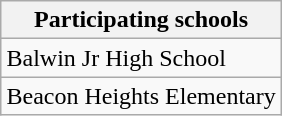<table class="wikitable" align=right>
<tr>
<th>Participating schools</th>
</tr>
<tr>
<td>Balwin Jr High School</td>
</tr>
<tr>
<td>Beacon Heights Elementary</td>
</tr>
</table>
